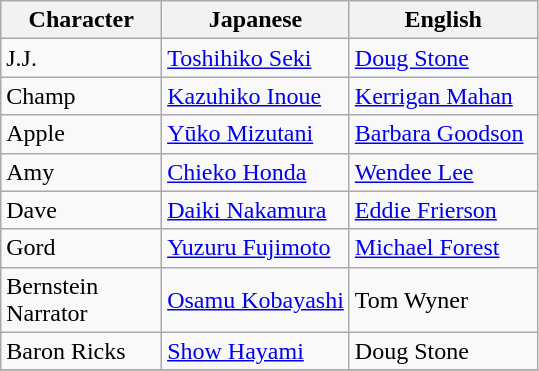<table class="wikitable">
<tr>
<th width=30%>Character</th>
<th width=35%>Japanese</th>
<th width=35%>English</th>
</tr>
<tr>
<td>J.J.</td>
<td><a href='#'>Toshihiko Seki</a></td>
<td><a href='#'>Doug Stone</a></td>
</tr>
<tr>
<td>Champ</td>
<td><a href='#'>Kazuhiko Inoue</a></td>
<td><a href='#'>Kerrigan Mahan</a></td>
</tr>
<tr>
<td>Apple</td>
<td><a href='#'>Yūko Mizutani</a></td>
<td><a href='#'>Barbara Goodson</a></td>
</tr>
<tr>
<td>Amy</td>
<td><a href='#'>Chieko Honda</a></td>
<td><a href='#'>Wendee Lee</a></td>
</tr>
<tr>
<td>Dave</td>
<td><a href='#'>Daiki Nakamura</a></td>
<td><a href='#'>Eddie Frierson</a></td>
</tr>
<tr>
<td>Gord</td>
<td><a href='#'>Yuzuru Fujimoto</a></td>
<td><a href='#'>Michael Forest</a></td>
</tr>
<tr>
<td>Bernstein<br>Narrator</td>
<td><a href='#'>Osamu Kobayashi</a></td>
<td>Tom Wyner</td>
</tr>
<tr>
<td>Baron Ricks</td>
<td><a href='#'>Show Hayami</a></td>
<td>Doug Stone</td>
</tr>
<tr>
</tr>
</table>
